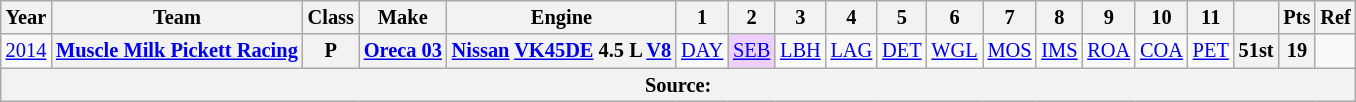<table class="wikitable" style="text-align:center; font-size:85%">
<tr>
<th>Year</th>
<th>Team</th>
<th>Class</th>
<th>Make</th>
<th>Engine</th>
<th>1</th>
<th>2</th>
<th>3</th>
<th>4</th>
<th>5</th>
<th>6</th>
<th>7</th>
<th>8</th>
<th>9</th>
<th>10</th>
<th>11</th>
<th></th>
<th>Pts</th>
<th>Ref</th>
</tr>
<tr>
<td><a href='#'>2014</a></td>
<th nowrap><a href='#'>Muscle Milk Pickett Racing</a></th>
<th>P</th>
<th nowrap><a href='#'>Oreca 03</a></th>
<th nowrap><a href='#'>Nissan</a> <a href='#'>VK45DE</a> 4.5 L <a href='#'>V8</a></th>
<td><a href='#'>DAY</a><br></td>
<td style="background:#efcfff;"><a href='#'>SEB</a><br></td>
<td><a href='#'>LBH</a></td>
<td><a href='#'>LAG</a></td>
<td><a href='#'>DET</a></td>
<td><a href='#'>WGL</a></td>
<td><a href='#'>MOS</a></td>
<td><a href='#'>IMS</a></td>
<td><a href='#'>ROA</a></td>
<td><a href='#'>COA</a></td>
<td><a href='#'>PET</a></td>
<th>51st</th>
<th>19</th>
<td></td>
</tr>
<tr>
<th colspan="19">Source:</th>
</tr>
</table>
